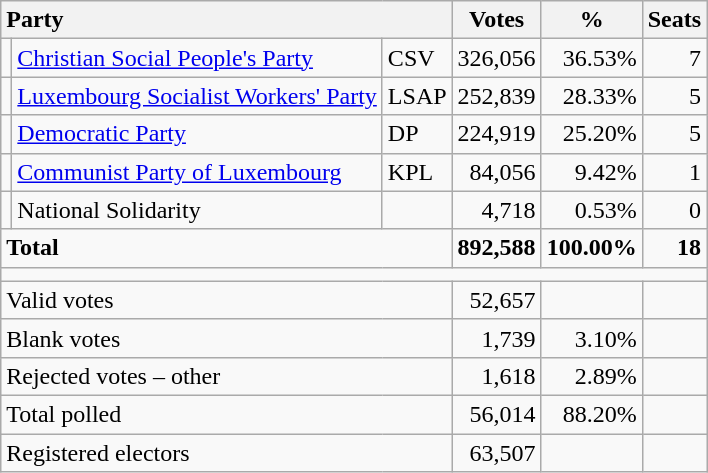<table class="wikitable" border="1" style="text-align:right;">
<tr>
<th style="text-align:left;" valign=bottom colspan=3>Party</th>
<th align=center valign=bottom width="50">Votes</th>
<th align=center valign=bottom width="50">%</th>
<th align=center>Seats</th>
</tr>
<tr>
<td></td>
<td align=left><a href='#'>Christian Social People's Party</a></td>
<td align=left>CSV</td>
<td>326,056</td>
<td>36.53%</td>
<td>7</td>
</tr>
<tr>
<td></td>
<td align=left><a href='#'>Luxembourg Socialist Workers' Party</a></td>
<td align=left>LSAP</td>
<td>252,839</td>
<td>28.33%</td>
<td>5</td>
</tr>
<tr>
<td></td>
<td align=left><a href='#'>Democratic Party</a></td>
<td align=left>DP</td>
<td>224,919</td>
<td>25.20%</td>
<td>5</td>
</tr>
<tr>
<td></td>
<td align=left><a href='#'>Communist Party of Luxembourg</a></td>
<td align=left>KPL</td>
<td>84,056</td>
<td>9.42%</td>
<td>1</td>
</tr>
<tr>
<td></td>
<td align=left>National Solidarity</td>
<td align=left></td>
<td>4,718</td>
<td>0.53%</td>
<td>0</td>
</tr>
<tr style="font-weight:bold">
<td align=left colspan=3>Total</td>
<td>892,588</td>
<td>100.00%</td>
<td>18</td>
</tr>
<tr>
<td colspan=6 height="2"></td>
</tr>
<tr>
<td align=left colspan=3>Valid votes</td>
<td>52,657</td>
<td></td>
<td></td>
</tr>
<tr>
<td align=left colspan=3>Blank votes</td>
<td>1,739</td>
<td>3.10%</td>
<td></td>
</tr>
<tr>
<td align=left colspan=3>Rejected votes – other</td>
<td>1,618</td>
<td>2.89%</td>
<td></td>
</tr>
<tr>
<td align=left colspan=3>Total polled</td>
<td>56,014</td>
<td>88.20%</td>
<td></td>
</tr>
<tr>
<td align=left colspan=3>Registered electors</td>
<td>63,507</td>
<td></td>
<td></td>
</tr>
</table>
